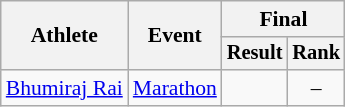<table class="wikitable" style="font-size:90%">
<tr>
<th rowspan="2">Athlete</th>
<th rowspan="2">Event</th>
<th colspan="2">Final</th>
</tr>
<tr style="font-size:95%">
<th>Result</th>
<th>Rank</th>
</tr>
<tr style=text-align:center>
<td style=text-align:left><a href='#'>Bhumiraj Rai</a></td>
<td style=text-align:left><a href='#'>Marathon</a></td>
<td></td>
<td>–</td>
</tr>
</table>
